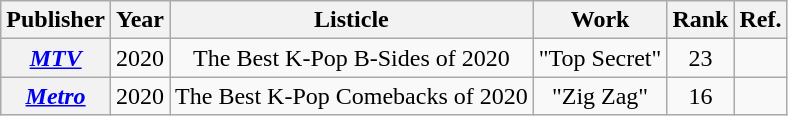<table class="wikitable plainrowheaders" style="text-align:center">
<tr>
<th scope="col">Publisher</th>
<th scope="col">Year</th>
<th scope="col">Listicle</th>
<th scope="col">Work</th>
<th scope="col">Rank</th>
<th scope="col" class="unsortable">Ref.</th>
</tr>
<tr>
<th scope="row"><em><a href='#'>MTV</a></em></th>
<td>2020</td>
<td>The Best K-Pop B-Sides of 2020</td>
<td>"Top Secret"</td>
<td>23</td>
<td></td>
</tr>
<tr>
<th scope="row"><em><a href='#'>Metro</a></em></th>
<td>2020</td>
<td>The Best K-Pop Comebacks of 2020</td>
<td>"Zig Zag"</td>
<td>16</td>
<td></td>
</tr>
</table>
